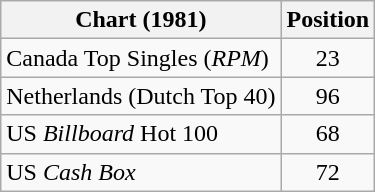<table class="wikitable sortable">
<tr>
<th align="left">Chart (1981)</th>
<th style="text-align:center;">Position</th>
</tr>
<tr>
<td>Canada Top Singles (<em>RPM</em>)</td>
<td style="text-align:center;">23</td>
</tr>
<tr>
<td>Netherlands (Dutch Top 40)</td>
<td style="text-align:center;">96</td>
</tr>
<tr>
<td>US <em>Billboard</em> Hot 100</td>
<td style="text-align:center;">68</td>
</tr>
<tr>
<td>US <em>Cash Box</em> </td>
<td style="text-align:center;">72</td>
</tr>
</table>
